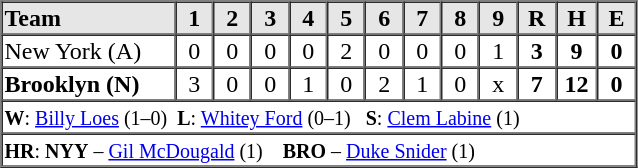<table border=1 cellspacing=0 width=425 style="margin-left:3em;">
<tr style="text-align:center; background-color:#e6e6e6;">
<th align=left width=125>Team</th>
<th width=25>1</th>
<th width=25>2</th>
<th width=25>3</th>
<th width=25>4</th>
<th width=25>5</th>
<th width=25>6</th>
<th width=25>7</th>
<th width=25>8</th>
<th width=25>9</th>
<th width=25>R</th>
<th width=25>H</th>
<th width=25>E</th>
</tr>
<tr style="text-align:center;">
<td align=left>New York (A)</td>
<td>0</td>
<td>0</td>
<td>0</td>
<td>0</td>
<td>2</td>
<td>0</td>
<td>0</td>
<td>0</td>
<td>1</td>
<td><strong>3</strong></td>
<td><strong>9</strong></td>
<td><strong>0</strong></td>
</tr>
<tr style="text-align:center;">
<td align=left><strong>Brooklyn (N)</strong></td>
<td>3</td>
<td>0</td>
<td>0</td>
<td>1</td>
<td>0</td>
<td>2</td>
<td>1</td>
<td>0</td>
<td>x</td>
<td><strong>7</strong></td>
<td><strong>12</strong></td>
<td><strong>0</strong></td>
</tr>
<tr style="text-align:left;">
<td colspan=13><small><strong>W</strong>: <a href='#'>Billy Loes</a> (1–0)  <strong>L</strong>: <a href='#'>Whitey Ford</a> (0–1)   <strong>S</strong>: <a href='#'>Clem Labine</a> (1)</small></td>
</tr>
<tr style="text-align:left;">
<td colspan=13><small><strong>HR</strong>: <strong>NYY</strong> – <a href='#'>Gil McDougald</a> (1)    <strong>BRO</strong> – <a href='#'>Duke Snider</a> (1) </small></td>
</tr>
</table>
